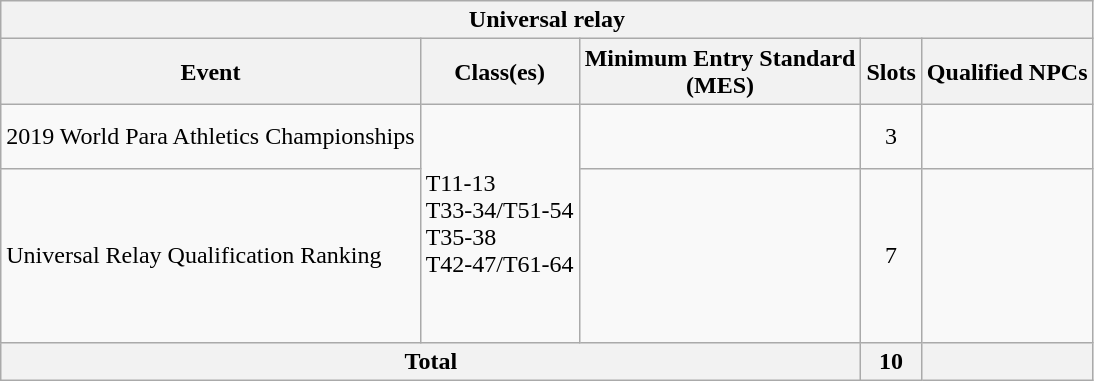<table class="wikitable">
<tr>
<th colspan="6">Universal relay</th>
</tr>
<tr>
<th>Event</th>
<th>Class(es)</th>
<th>Minimum Entry Standard<br> (MES)</th>
<th>Slots</th>
<th>Qualified NPCs</th>
</tr>
<tr>
<td>2019 World Para Athletics Championships</td>
<td rowspan=2>T11-13<br>T33-34/T51-54<br>T35-38<br>T42-47/T61-64</td>
<td></td>
<td align=center>3</td>
<td><br><br></td>
</tr>
<tr>
<td>Universal Relay Qualification Ranking</td>
<td></td>
<td align=center>7</td>
<td><br><br><br><br><br><br></td>
</tr>
<tr>
<th colspan=3>Total</th>
<th>10</th>
<th></th>
</tr>
</table>
